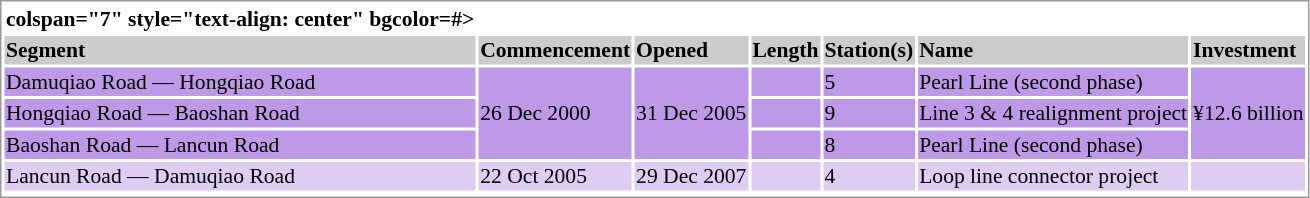<table border=0 style="border:1px solid #999;background-color:white;text-align:left;font-size:90%" class="mw-collapsible">
<tr>
<th <onlyinclude> colspan="7" style="text-align: center" bgcolor=#></th>
</tr>
<tr bgcolor=#cccccc>
<th>Segment</th>
<th>Commencement</th>
<th>Opened</th>
<th>Length</th>
<th>Station(s)</th>
<th>Name</th>
<th>Investment</th>
</tr>
<tr bgcolor=#be99e7>
<td style="text-align: left;">Damuqiao Road — Hongqiao Road</td>
<td rowspan="3">26 Dec 2000</td>
<td rowspan="3">31 Dec 2005</td>
<td></td>
<td>5</td>
<td>Pearl Line (second phase)</td>
<td rowspan=3>¥12.6 billion</td>
</tr>
<tr bgcolor=#be99e7>
<td style="text-align: left;">Hongqiao Road — Baoshan Road</td>
<td><br></td>
<td>9</td>
<td>Line 3 & 4 realignment project</td>
</tr>
<tr bgcolor=#be99e7>
<td style="text-align: left;">Baoshan Road — Lancun Road</td>
<td></td>
<td>8</td>
<td>Pearl Line (second phase)</td>
</tr>
<tr bgcolor=#deccf3>
<td style="text-align: left;">Lancun Road — Damuqiao Road</td>
<td>22 Oct 2005</td>
<td>29 Dec 2007</td>
<td></td>
<td>4</td>
<td style="text-align: left;">Loop line connector project</td>
<td></td>
</tr>
<tr style= "background:#>
<td colspan = "7"></onlyinclude></td>
</tr>
</table>
